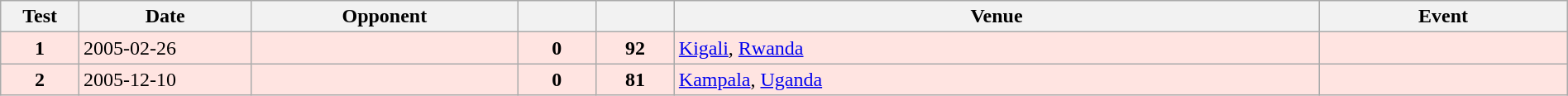<table class="wikitable sortable" style="width:100%">
<tr>
<th style="width:5%">Test</th>
<th style="width:11%">Date</th>
<th style="width:17%">Opponent</th>
<th style="width:5%"></th>
<th style="width:5%"></th>
<th>Venue</th>
<th>Event</th>
</tr>
<tr bgcolor="FFE4E1">
<td align="center"><strong>1</strong></td>
<td>2005-02-26</td>
<td></td>
<td align="center"><strong>0</strong></td>
<td align="center"><strong>92</strong></td>
<td><a href='#'>Kigali</a>, <a href='#'>Rwanda</a></td>
<td></td>
</tr>
<tr bgcolor="FFE4E1">
<td align="center"><strong>2</strong></td>
<td>2005-12-10</td>
<td></td>
<td align="center"><strong>0</strong></td>
<td align="center"><strong>81</strong></td>
<td><a href='#'>Kampala</a>, <a href='#'>Uganda</a></td>
<td></td>
</tr>
</table>
